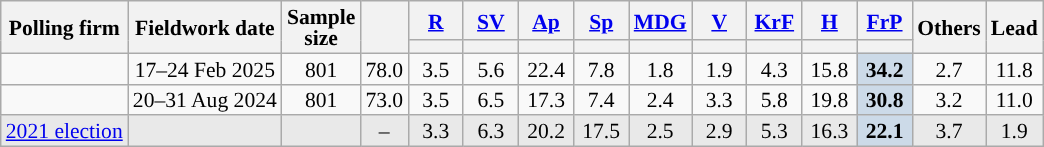<table class="wikitable sortable mw-datatable" style="text-align:center;font-size:90%;line-height:14px;">
<tr>
<th rowspan="2">Polling firm</th>
<th rowspan="2">Fieldwork date</th>
<th rowspan="2">Sample<br>size</th>
<th rowspan="2"></th>
<th class="unsortable" style="width:30px;"><a href='#'>R</a></th>
<th class="unsortable" style="width:30px;"><a href='#'>SV</a></th>
<th class="unsortable" style="width:30px;"><a href='#'>Ap</a></th>
<th class="unsortable" style="width:30px;"><a href='#'>Sp</a></th>
<th class="unsortable" style="width:30px;"><a href='#'>MDG</a></th>
<th class="unsortable" style="width:30px;"><a href='#'>V</a></th>
<th class="unsortable" style="width:30px;"><a href='#'>KrF</a></th>
<th class="unsortable" style="width:30px;"><a href='#'>H</a></th>
<th class="unsortable" style="width:30px;"><a href='#'>FrP</a></th>
<th rowspan="2" class="unsortable" style="width:30px;">Others</th>
<th rowspan="2">Lead</th>
</tr>
<tr>
<th style="background:"></th>
<th style="background:"></th>
<th style="background:"></th>
<th style="background:"></th>
<th style="background:"></th>
<th style="background:"></th>
<th style="background:"></th>
<th style="background:"></th>
<th style="background:"></th>
</tr>
<tr>
<td></td>
<td>17–24 Feb 2025</td>
<td>801</td>
<td>78.0</td>
<td>3.5</td>
<td>5.6</td>
<td>22.4</td>
<td>7.8</td>
<td>1.8</td>
<td>1.9</td>
<td>4.3</td>
<td>15.8</td>
<td style="background:#ccdae8;"><strong>34.2</strong></td>
<td>2.7</td>
<td style="background:">11.8</td>
</tr>
<tr>
<td></td>
<td>20–31 Aug 2024</td>
<td>801</td>
<td>73.0</td>
<td>3.5</td>
<td>6.5</td>
<td>17.3</td>
<td>7.4</td>
<td>2.4</td>
<td>3.3</td>
<td>5.8</td>
<td>19.8</td>
<td style="background:#ccdae8;"><strong>30.8</strong></td>
<td>3.2</td>
<td style="background:">11.0</td>
</tr>
<tr style="background:#E9E9E9;">
<td><a href='#'>2021 election</a></td>
<td></td>
<td></td>
<td>–</td>
<td>3.3</td>
<td>6.3</td>
<td>20.2</td>
<td>17.5</td>
<td>2.5</td>
<td>2.9</td>
<td>5.3</td>
<td>16.3</td>
<td style="background:#ccdae8;"><strong>22.1</strong></td>
<td>3.7</td>
<td style="background:">1.9</td>
</tr>
</table>
